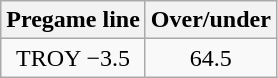<table class="wikitable">
<tr align="center">
<th style=>Pregame line</th>
<th style=>Over/under</th>
</tr>
<tr align="center">
<td>TROY −3.5</td>
<td>64.5</td>
</tr>
</table>
